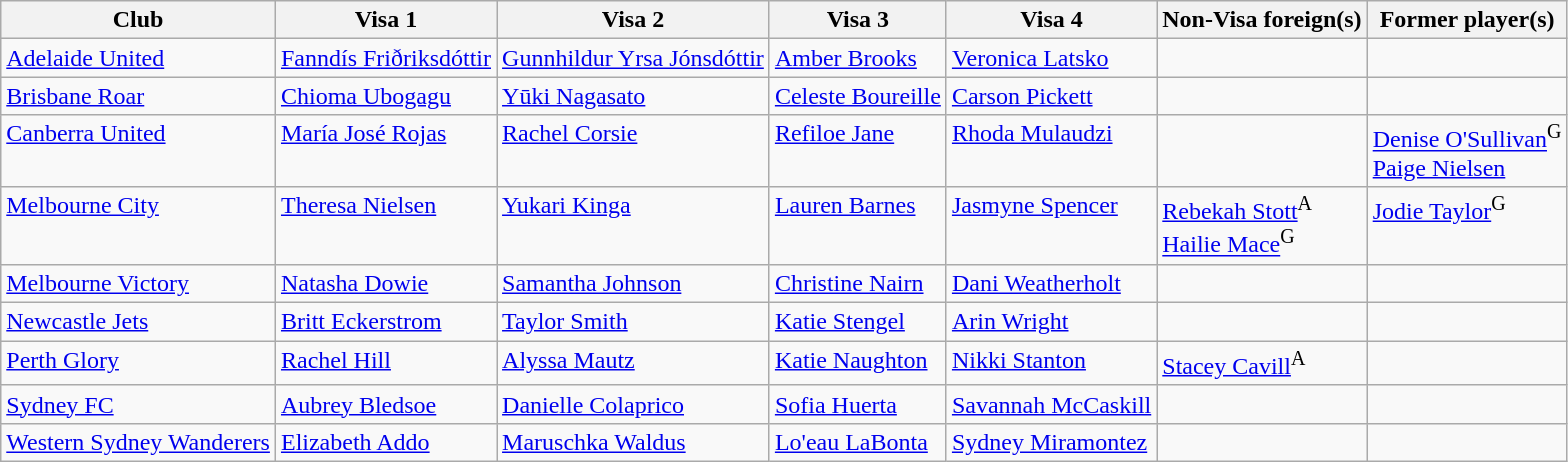<table class="wikitable sortable">
<tr>
<th>Club</th>
<th>Visa 1</th>
<th>Visa 2</th>
<th>Visa 3</th>
<th>Visa 4</th>
<th>Non-Visa foreign(s)</th>
<th>Former player(s)</th>
</tr>
<tr style="vertical-align:top;">
<td><a href='#'>Adelaide United</a></td>
<td> <a href='#'>Fanndís Friðriksdóttir</a></td>
<td> <a href='#'>Gunnhildur Yrsa Jónsdóttir</a></td>
<td> <a href='#'>Amber Brooks</a></td>
<td> <a href='#'>Veronica Latsko</a></td>
<td></td>
<td></td>
</tr>
<tr style="vertical-align:top;">
<td><a href='#'>Brisbane Roar</a></td>
<td> <a href='#'>Chioma Ubogagu</a></td>
<td> <a href='#'>Yūki Nagasato</a></td>
<td> <a href='#'>Celeste Boureille</a></td>
<td> <a href='#'>Carson Pickett</a></td>
<td></td>
<td></td>
</tr>
<tr style="vertical-align:top;">
<td><a href='#'>Canberra United</a></td>
<td> <a href='#'>María José Rojas</a></td>
<td> <a href='#'>Rachel Corsie</a></td>
<td> <a href='#'>Refiloe Jane</a></td>
<td> <a href='#'>Rhoda Mulaudzi</a></td>
<td></td>
<td> <a href='#'>Denise O'Sullivan</a><sup>G</sup> <br> <a href='#'>Paige Nielsen</a></td>
</tr>
<tr style="vertical-align:top;">
<td><a href='#'>Melbourne City</a></td>
<td> <a href='#'>Theresa Nielsen</a></td>
<td> <a href='#'>Yukari Kinga</a></td>
<td> <a href='#'>Lauren Barnes</a></td>
<td> <a href='#'>Jasmyne Spencer</a></td>
<td> <a href='#'>Rebekah Stott</a><sup>A</sup> <br> <a href='#'>Hailie Mace</a><sup>G</sup></td>
<td> <a href='#'>Jodie Taylor</a><sup>G</sup></td>
</tr>
<tr style="vertical-align:top;">
<td><a href='#'>Melbourne Victory</a></td>
<td> <a href='#'>Natasha Dowie</a></td>
<td> <a href='#'>Samantha Johnson</a></td>
<td> <a href='#'>Christine Nairn</a></td>
<td> <a href='#'>Dani Weatherholt</a></td>
<td></td>
<td></td>
</tr>
<tr style="vertical-align:top;">
<td><a href='#'>Newcastle Jets</a></td>
<td> <a href='#'>Britt Eckerstrom</a></td>
<td> <a href='#'>Taylor Smith</a></td>
<td> <a href='#'>Katie Stengel</a></td>
<td> <a href='#'>Arin Wright</a></td>
<td></td>
<td></td>
</tr>
<tr style="vertical-align:top;">
<td><a href='#'>Perth Glory</a></td>
<td> <a href='#'>Rachel Hill</a></td>
<td> <a href='#'>Alyssa Mautz</a></td>
<td> <a href='#'>Katie Naughton</a></td>
<td> <a href='#'>Nikki Stanton</a></td>
<td> <a href='#'>Stacey Cavill</a><sup>A</sup></td>
<td></td>
</tr>
<tr style="vertical-align:top;">
<td><a href='#'>Sydney FC</a></td>
<td> <a href='#'>Aubrey Bledsoe</a></td>
<td> <a href='#'>Danielle Colaprico</a></td>
<td> <a href='#'>Sofia Huerta</a></td>
<td> <a href='#'>Savannah McCaskill</a></td>
<td></td>
<td></td>
</tr>
<tr style="vertical-align:top;">
<td><a href='#'>Western Sydney Wanderers</a></td>
<td> <a href='#'>Elizabeth Addo</a></td>
<td> <a href='#'>Maruschka Waldus</a></td>
<td> <a href='#'>Lo'eau LaBonta</a></td>
<td> <a href='#'>Sydney Miramontez</a></td>
<td></td>
<td></td>
</tr>
</table>
